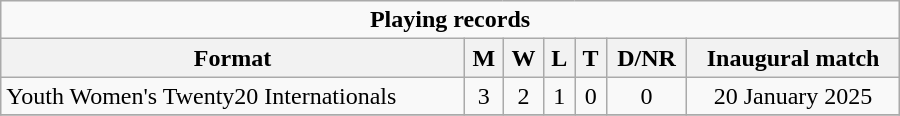<table class="wikitable" style="text-align: center; width: 600px">
<tr>
<td colspan=7 align="center"><strong>Playing records</strong></td>
</tr>
<tr>
<th>Format</th>
<th>M</th>
<th>W</th>
<th>L</th>
<th>T</th>
<th>D/NR</th>
<th>Inaugural match</th>
</tr>
<tr>
<td align="left">Youth Women's Twenty20 Internationals</td>
<td>3</td>
<td>2</td>
<td>1</td>
<td>0</td>
<td>0</td>
<td>20 January 2025</td>
</tr>
<tr>
</tr>
</table>
